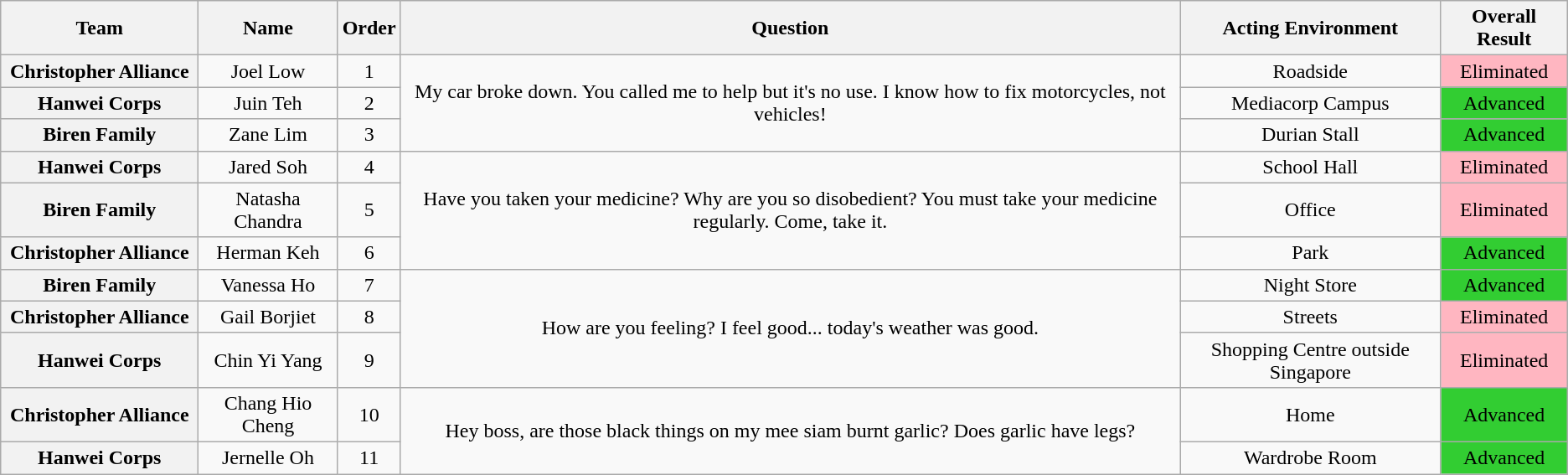<table class= "wikitable plainrowheaders" style="text-align: center;">
<tr>
<th style="width:150px;">Team</th>
<th>Name</th>
<th>Order</th>
<th>Question</th>
<th>Acting Environment</th>
<th>Overall Result</th>
</tr>
<tr>
<th>Christopher Alliance</th>
<td>Joel Low</td>
<td>1</td>
<td rowspan=3>My car broke down. You called me to help but it's no use. I know how to fix motorcycles, not vehicles!</td>
<td>Roadside</td>
<td style="background:lightpink;">Eliminated</td>
</tr>
<tr>
<th>Hanwei Corps</th>
<td>Juin Teh</td>
<td>2</td>
<td>Mediacorp Campus</td>
<td style="background:limegreen;">Advanced</td>
</tr>
<tr>
<th>Biren Family</th>
<td>Zane Lim</td>
<td>3</td>
<td>Durian Stall</td>
<td style="background:limegreen;">Advanced</td>
</tr>
<tr>
<th>Hanwei Corps</th>
<td>Jared Soh</td>
<td>4</td>
<td rowspan=3>Have you taken your medicine? Why are you so disobedient? You must take your medicine regularly. Come, take it.</td>
<td>School Hall</td>
<td style="background:lightpink;">Eliminated</td>
</tr>
<tr>
<th>Biren Family</th>
<td>Natasha Chandra</td>
<td>5</td>
<td>Office</td>
<td style="background:lightpink;">Eliminated</td>
</tr>
<tr>
<th>Christopher Alliance</th>
<td>Herman Keh</td>
<td>6</td>
<td>Park</td>
<td style="background:limegreen;">Advanced</td>
</tr>
<tr>
<th>Biren Family</th>
<td>Vanessa Ho</td>
<td>7</td>
<td rowspan=3>How are you feeling? I feel good... today's weather was good.</td>
<td>Night Store</td>
<td style="background:limegreen;">Advanced</td>
</tr>
<tr>
<th>Christopher Alliance</th>
<td>Gail Borjiet</td>
<td>8</td>
<td>Streets</td>
<td style="background:lightpink;">Eliminated</td>
</tr>
<tr>
<th>Hanwei Corps</th>
<td>Chin Yi Yang</td>
<td>9</td>
<td>Shopping Centre outside Singapore</td>
<td style="background:lightpink;">Eliminated</td>
</tr>
<tr>
<th>Christopher Alliance</th>
<td>Chang Hio Cheng</td>
<td>10</td>
<td rowspan=2>Hey boss, are those black things on my mee siam burnt garlic? Does garlic have legs?</td>
<td>Home</td>
<td style="background:limegreen;">Advanced</td>
</tr>
<tr>
<th>Hanwei Corps</th>
<td>Jernelle Oh</td>
<td>11</td>
<td>Wardrobe Room</td>
<td style="background:limegreen;">Advanced</td>
</tr>
</table>
